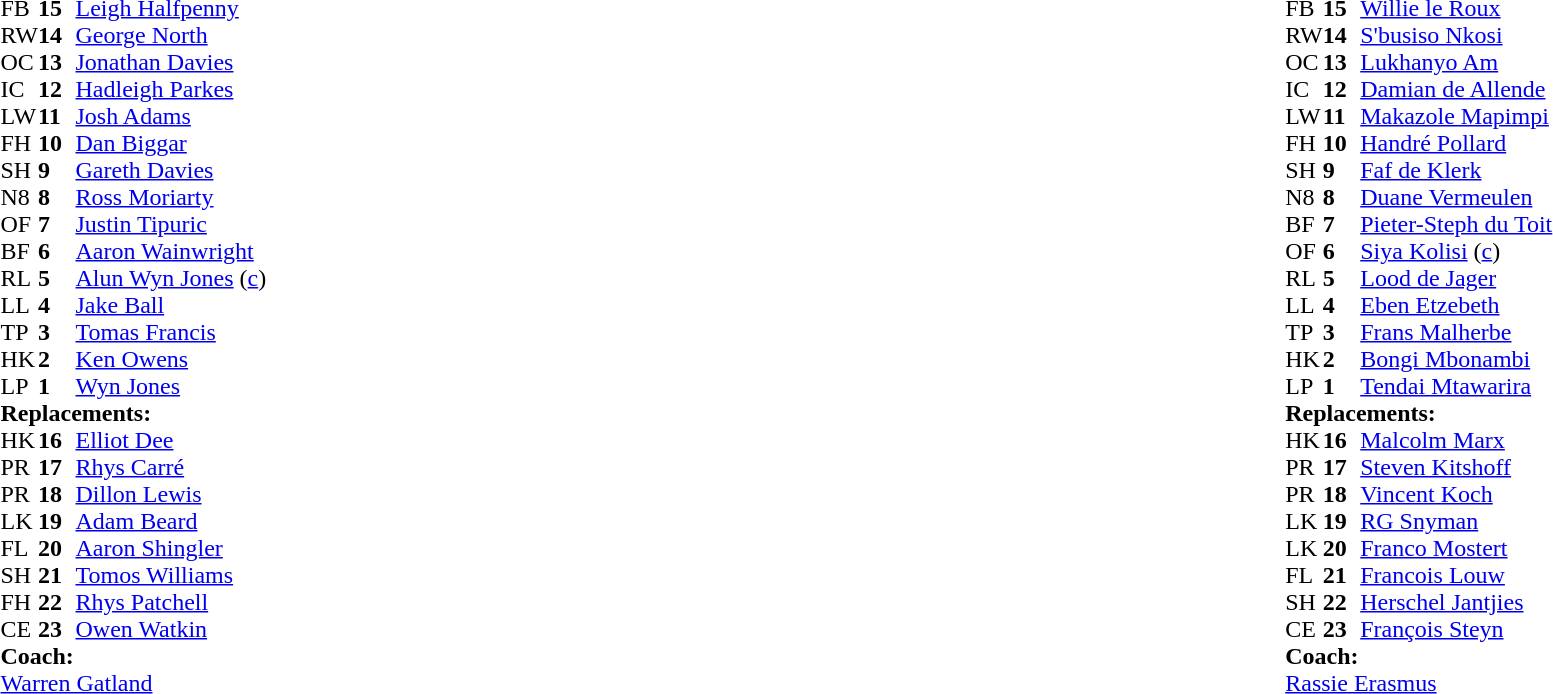<table style="width:100%">
<tr>
<td style="vertical-align:top; width:50%;"><br><table style="font-size: 100%" cellspacing="0" cellpadding="0">
<tr>
<th width="25"></th>
<th width="25"></th>
</tr>
<tr>
<td>FB</td>
<td><strong>15</strong></td>
<td><a href='#'>Leigh Halfpenny</a></td>
</tr>
<tr>
<td>RW</td>
<td><strong>14</strong></td>
<td><a href='#'>George North</a></td>
<td></td>
<td></td>
</tr>
<tr>
<td>OC</td>
<td><strong>13</strong></td>
<td><a href='#'>Jonathan Davies</a></td>
</tr>
<tr>
<td>IC</td>
<td><strong>12</strong></td>
<td><a href='#'>Hadleigh Parkes</a></td>
</tr>
<tr>
<td>LW</td>
<td><strong>11</strong></td>
<td><a href='#'>Josh Adams</a></td>
</tr>
<tr>
<td>FH</td>
<td><strong>10</strong></td>
<td><a href='#'>Dan Biggar</a></td>
<td></td>
<td></td>
</tr>
<tr>
<td>SH</td>
<td><strong>9</strong></td>
<td><a href='#'>Gareth Davies</a></td>
<td></td>
<td></td>
</tr>
<tr>
<td>N8</td>
<td><strong>8</strong></td>
<td><a href='#'>Ross Moriarty</a></td>
</tr>
<tr>
<td>OF</td>
<td><strong>7</strong></td>
<td><a href='#'>Justin Tipuric</a></td>
</tr>
<tr>
<td>BF</td>
<td><strong>6</strong></td>
<td><a href='#'>Aaron Wainwright</a></td>
<td></td>
<td></td>
</tr>
<tr>
<td>RL</td>
<td><strong>5</strong></td>
<td><a href='#'>Alun Wyn Jones</a> (<a href='#'>c</a>)</td>
</tr>
<tr>
<td>LL</td>
<td><strong>4</strong></td>
<td><a href='#'>Jake Ball</a></td>
<td></td>
<td></td>
</tr>
<tr>
<td>TP</td>
<td><strong>3</strong></td>
<td><a href='#'>Tomas Francis</a></td>
<td></td>
<td></td>
</tr>
<tr>
<td>HK</td>
<td><strong>2</strong></td>
<td><a href='#'>Ken Owens</a></td>
<td></td>
<td></td>
</tr>
<tr>
<td>LP</td>
<td><strong>1</strong></td>
<td><a href='#'>Wyn Jones</a></td>
<td></td>
<td></td>
</tr>
<tr>
<td colspan="3"><strong>Replacements:</strong></td>
</tr>
<tr>
<td>HK</td>
<td><strong>16</strong></td>
<td><a href='#'>Elliot Dee</a></td>
<td></td>
<td></td>
</tr>
<tr>
<td>PR</td>
<td><strong>17</strong></td>
<td><a href='#'>Rhys Carré</a></td>
<td></td>
<td></td>
</tr>
<tr>
<td>PR</td>
<td><strong>18</strong></td>
<td><a href='#'>Dillon Lewis</a></td>
<td></td>
<td></td>
</tr>
<tr>
<td>LK</td>
<td><strong>19</strong></td>
<td><a href='#'>Adam Beard</a></td>
<td></td>
<td></td>
</tr>
<tr>
<td>FL</td>
<td><strong>20</strong></td>
<td><a href='#'>Aaron Shingler</a></td>
<td></td>
<td></td>
</tr>
<tr>
<td>SH</td>
<td><strong>21</strong></td>
<td><a href='#'>Tomos Williams</a></td>
<td></td>
<td></td>
</tr>
<tr>
<td>FH</td>
<td><strong>22</strong></td>
<td><a href='#'>Rhys Patchell</a></td>
<td></td>
<td></td>
</tr>
<tr>
<td>CE</td>
<td><strong>23</strong></td>
<td><a href='#'>Owen Watkin</a></td>
<td></td>
<td></td>
</tr>
<tr>
<td colspan="3"><strong>Coach:</strong></td>
</tr>
<tr>
<td colspan="4"> <a href='#'>Warren Gatland</a></td>
</tr>
</table>
</td>
<td style="vertical-align:top"></td>
<td style="vertical-align:top; width:50%;"><br><table cellspacing="0" cellpadding="0" style="font-size:100%; margin:auto;">
<tr>
<th width="25"></th>
<th width="25"></th>
</tr>
<tr>
<td>FB</td>
<td><strong>15</strong></td>
<td><a href='#'>Willie le Roux</a></td>
<td></td>
<td></td>
</tr>
<tr>
<td>RW</td>
<td><strong>14</strong></td>
<td><a href='#'>S'busiso Nkosi</a></td>
</tr>
<tr>
<td>OC</td>
<td><strong>13</strong></td>
<td><a href='#'>Lukhanyo Am</a></td>
</tr>
<tr>
<td>IC</td>
<td><strong>12</strong></td>
<td><a href='#'>Damian de Allende</a></td>
</tr>
<tr>
<td>LW</td>
<td><strong>11</strong></td>
<td><a href='#'>Makazole Mapimpi</a></td>
</tr>
<tr>
<td>FH</td>
<td><strong>10</strong></td>
<td><a href='#'>Handré Pollard</a></td>
</tr>
<tr>
<td>SH</td>
<td><strong>9</strong></td>
<td><a href='#'>Faf de Klerk</a></td>
</tr>
<tr>
<td>N8</td>
<td><strong>8</strong></td>
<td><a href='#'>Duane Vermeulen</a></td>
</tr>
<tr>
<td>BF</td>
<td><strong>7</strong></td>
<td><a href='#'>Pieter-Steph du Toit</a></td>
</tr>
<tr>
<td>OF</td>
<td><strong>6</strong></td>
<td><a href='#'>Siya Kolisi</a> (<a href='#'>c</a>)</td>
<td></td>
<td></td>
</tr>
<tr>
<td>RL</td>
<td><strong>5</strong></td>
<td><a href='#'>Lood de Jager</a></td>
<td></td>
<td></td>
</tr>
<tr>
<td>LL</td>
<td><strong>4</strong></td>
<td><a href='#'>Eben Etzebeth</a></td>
<td></td>
<td></td>
</tr>
<tr>
<td>TP</td>
<td><strong>3</strong></td>
<td><a href='#'>Frans Malherbe</a></td>
<td></td>
<td></td>
</tr>
<tr>
<td>HK</td>
<td><strong>2</strong></td>
<td><a href='#'>Bongi Mbonambi</a></td>
<td></td>
<td></td>
</tr>
<tr>
<td>LP</td>
<td><strong>1</strong></td>
<td><a href='#'>Tendai Mtawarira</a></td>
<td></td>
<td></td>
</tr>
<tr>
<td colspan="3"><strong>Replacements:</strong></td>
</tr>
<tr>
<td>HK</td>
<td><strong>16</strong></td>
<td><a href='#'>Malcolm Marx</a></td>
<td></td>
<td></td>
</tr>
<tr>
<td>PR</td>
<td><strong>17</strong></td>
<td><a href='#'>Steven Kitshoff</a></td>
<td></td>
<td></td>
</tr>
<tr>
<td>PR</td>
<td><strong>18</strong></td>
<td><a href='#'>Vincent Koch</a></td>
<td></td>
<td></td>
</tr>
<tr>
<td>LK</td>
<td><strong>19</strong></td>
<td><a href='#'>RG Snyman</a></td>
<td></td>
<td></td>
</tr>
<tr>
<td>LK</td>
<td><strong>20</strong></td>
<td><a href='#'>Franco Mostert</a></td>
<td></td>
<td></td>
</tr>
<tr>
<td>FL</td>
<td><strong>21</strong></td>
<td><a href='#'>Francois Louw</a></td>
<td></td>
<td></td>
</tr>
<tr>
<td>SH</td>
<td><strong>22</strong></td>
<td><a href='#'>Herschel Jantjies</a></td>
</tr>
<tr>
<td>CE</td>
<td><strong>23</strong></td>
<td><a href='#'>François Steyn</a></td>
<td></td>
<td></td>
</tr>
<tr>
<td colspan="3"><strong>Coach:</strong></td>
</tr>
<tr>
<td colspan="4"> <a href='#'>Rassie Erasmus</a></td>
</tr>
</table>
</td>
</tr>
</table>
